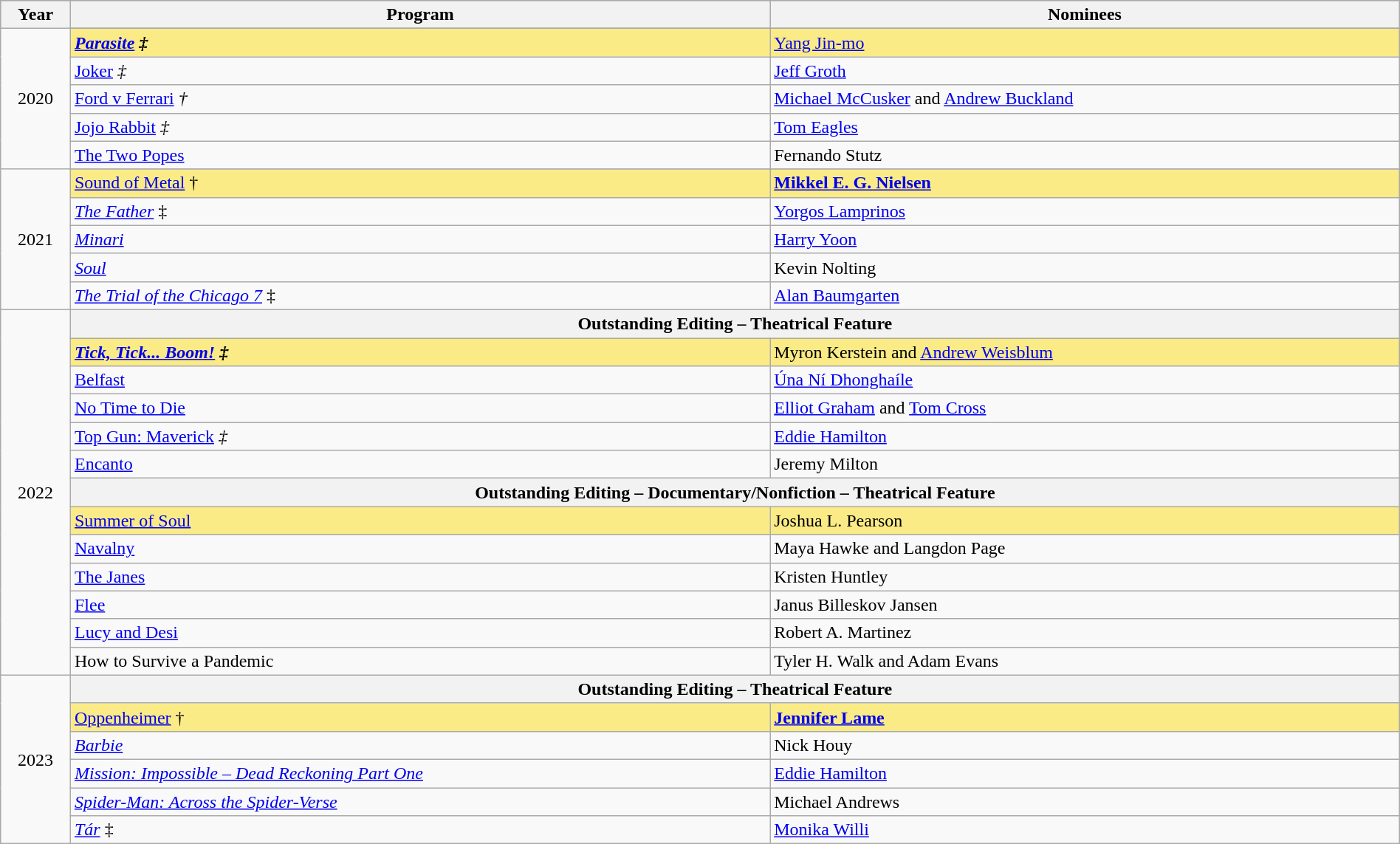<table class="wikitable" style="width:100%">
<tr bgcolor="#bebebe">
<th width="5%">Year</th>
<th width="50%">Program</th>
<th width="50%">Nominees</th>
</tr>
<tr>
<td rowspan="6" style="text-align:center">2020 </td>
</tr>
<tr style="background:#FAEB86">
<td><strong><em><a href='#'>Parasite</a><em> ‡<strong></td>
<td></strong><a href='#'>Yang Jin-mo</a><strong></td>
</tr>
<tr>
<td></em><a href='#'>Joker</a><em> ‡</td>
<td><a href='#'>Jeff Groth</a></td>
</tr>
<tr>
<td></em><a href='#'>Ford v Ferrari</a><em> †</td>
<td><a href='#'>Michael McCusker</a> and <a href='#'>Andrew Buckland</a></td>
</tr>
<tr>
<td></em><a href='#'>Jojo Rabbit</a><em> ‡</td>
<td><a href='#'>Tom Eagles</a></td>
</tr>
<tr>
<td></em><a href='#'>The Two Popes</a><em></td>
<td>Fernando Stutz</td>
</tr>
<tr>
<td rowspan="6" style="text-align:center">2021 </td>
</tr>
<tr style="background:#FAEB86">
<td></em></strong><a href='#'>Sound of Metal</a></em> †</strong></td>
<td><strong><a href='#'>Mikkel E. G. Nielsen</a></strong></td>
</tr>
<tr>
<td><em><a href='#'>The Father</a></em> ‡</td>
<td><a href='#'>Yorgos Lamprinos</a></td>
</tr>
<tr>
<td><em><a href='#'>Minari</a></em></td>
<td><a href='#'>Harry Yoon</a></td>
</tr>
<tr>
<td><em><a href='#'>Soul</a></em></td>
<td>Kevin Nolting</td>
</tr>
<tr>
<td><em><a href='#'>The Trial of the Chicago 7</a></em> ‡</td>
<td><a href='#'>Alan Baumgarten</a></td>
</tr>
<tr>
<td rowspan="13" style="text-align:center">2022 </td>
<th colspan="6">Outstanding Editing – Theatrical Feature</th>
</tr>
<tr style="background:#FAEB86">
<td><strong><em><a href='#'>Tick, Tick... Boom!</a><em> ‡<strong></td>
<td></strong>Myron Kerstein and <a href='#'>Andrew Weisblum</a><strong></td>
</tr>
<tr>
<td></em><a href='#'>Belfast</a><em></td>
<td><a href='#'>Úna Ní Dhonghaíle</a></td>
</tr>
<tr>
<td></em><a href='#'>No Time to Die</a><em></td>
<td><a href='#'>Elliot Graham</a> and <a href='#'>Tom Cross</a></td>
</tr>
<tr>
<td></em><a href='#'>Top Gun: Maverick</a><em> ‡</td>
<td><a href='#'>Eddie Hamilton</a></td>
</tr>
<tr>
<td></em><a href='#'>Encanto</a><em></td>
<td>Jeremy Milton</td>
</tr>
<tr>
<th colspan="6">Outstanding Editing – Documentary/Nonfiction – Theatrical Feature</th>
</tr>
<tr style="background:#FAEB86">
<td></em></strong><a href='#'>Summer of Soul</a><strong><em></td>
<td></strong>Joshua L. Pearson<strong></td>
</tr>
<tr>
<td></em><a href='#'>Navalny</a><em></td>
<td>Maya Hawke and Langdon Page</td>
</tr>
<tr>
<td></em><a href='#'>The Janes</a><em></td>
<td>Kristen Huntley</td>
</tr>
<tr>
<td></em><a href='#'>Flee</a><em></td>
<td>Janus Billeskov Jansen</td>
</tr>
<tr>
<td></em><a href='#'>Lucy and Desi</a><em></td>
<td>Robert A. Martinez</td>
</tr>
<tr>
<td></em>How to Survive a Pandemic<em></td>
<td>Tyler H. Walk and Adam Evans</td>
</tr>
<tr>
<td rowspan="13" style="text-align:center">2023 </td>
<th colspan="6">Outstanding Editing – Theatrical Feature</th>
</tr>
<tr style="background:#FAEB86">
<td></em></strong><a href='#'>Oppenheimer</a></em> †</strong></td>
<td><strong><a href='#'>Jennifer Lame</a></strong></td>
</tr>
<tr>
<td><em><a href='#'>Barbie</a></em></td>
<td>Nick Houy</td>
</tr>
<tr>
<td><em><a href='#'>Mission: Impossible – Dead Reckoning Part One</a></em></td>
<td><a href='#'>Eddie Hamilton</a></td>
</tr>
<tr>
<td><em><a href='#'>Spider-Man: Across the Spider-Verse</a></em></td>
<td>Michael Andrews</td>
</tr>
<tr>
<td><em><a href='#'>Tár</a></em> ‡</td>
<td><a href='#'>Monika Willi</a></td>
</tr>
</table>
